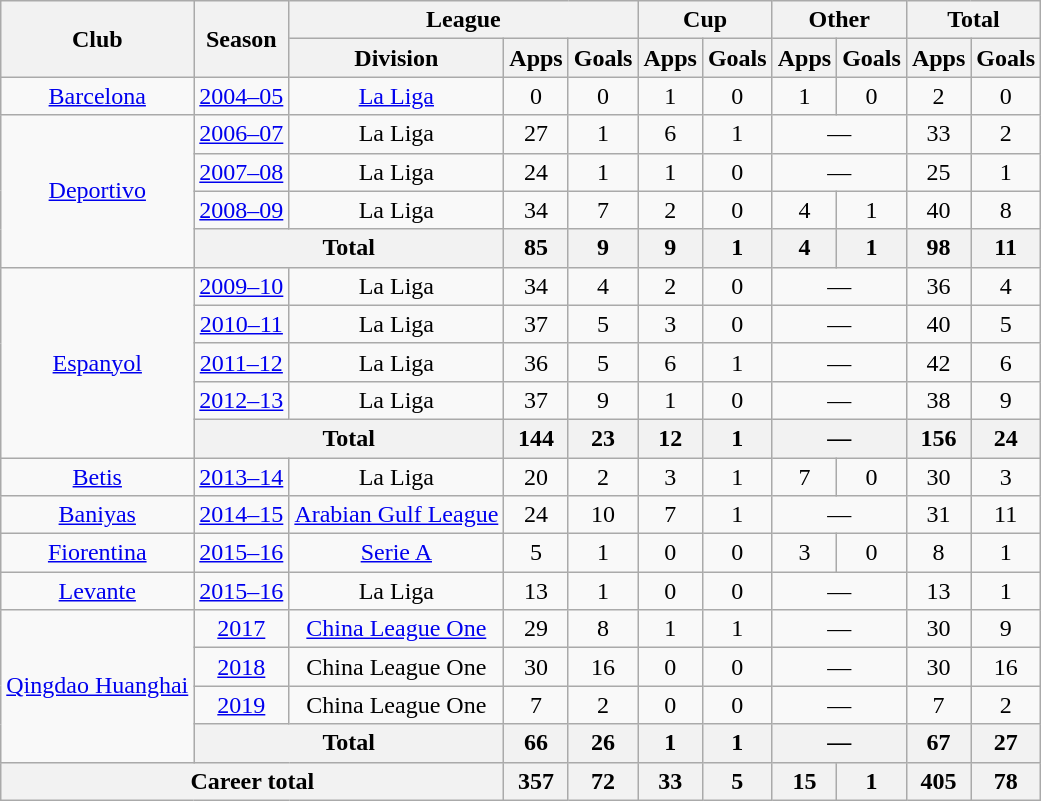<table class="wikitable" style="text-align: center;">
<tr>
<th rowspan="2">Club</th>
<th rowspan="2">Season</th>
<th colspan="3">League</th>
<th colspan="2">Cup</th>
<th colspan="2">Other</th>
<th colspan="2">Total</th>
</tr>
<tr>
<th>Division</th>
<th>Apps</th>
<th>Goals</th>
<th>Apps</th>
<th>Goals</th>
<th>Apps</th>
<th>Goals</th>
<th>Apps</th>
<th>Goals</th>
</tr>
<tr>
<td rowspan="1"><a href='#'>Barcelona</a></td>
<td><a href='#'>2004–05</a></td>
<td><a href='#'>La Liga</a></td>
<td>0</td>
<td>0</td>
<td>1</td>
<td>0</td>
<td>1</td>
<td>0</td>
<td>2</td>
<td>0</td>
</tr>
<tr>
<td rowspan="4"><a href='#'>Deportivo</a></td>
<td><a href='#'>2006–07</a></td>
<td>La Liga</td>
<td>27</td>
<td>1</td>
<td>6</td>
<td>1</td>
<td colspan="2">—</td>
<td>33</td>
<td>2</td>
</tr>
<tr>
<td><a href='#'>2007–08</a></td>
<td>La Liga</td>
<td>24</td>
<td>1</td>
<td>1</td>
<td>0</td>
<td colspan="2">—</td>
<td>25</td>
<td>1</td>
</tr>
<tr>
<td><a href='#'>2008–09</a></td>
<td>La Liga</td>
<td>34</td>
<td>7</td>
<td>2</td>
<td>0</td>
<td>4</td>
<td>1</td>
<td>40</td>
<td>8</td>
</tr>
<tr>
<th colspan="2">Total</th>
<th>85</th>
<th>9</th>
<th>9</th>
<th>1</th>
<th>4</th>
<th>1</th>
<th>98</th>
<th>11</th>
</tr>
<tr>
<td rowspan="5"><a href='#'>Espanyol</a></td>
<td><a href='#'>2009–10</a></td>
<td>La Liga</td>
<td>34</td>
<td>4</td>
<td>2</td>
<td>0</td>
<td colspan="2">—</td>
<td>36</td>
<td>4</td>
</tr>
<tr>
<td><a href='#'>2010–11</a></td>
<td>La Liga</td>
<td>37</td>
<td>5</td>
<td>3</td>
<td>0</td>
<td colspan="2">—</td>
<td>40</td>
<td>5</td>
</tr>
<tr>
<td><a href='#'>2011–12</a></td>
<td>La Liga</td>
<td>36</td>
<td>5</td>
<td>6</td>
<td>1</td>
<td colspan="2">—</td>
<td>42</td>
<td>6</td>
</tr>
<tr>
<td><a href='#'>2012–13</a></td>
<td>La Liga</td>
<td>37</td>
<td>9</td>
<td>1</td>
<td>0</td>
<td colspan="2">—</td>
<td>38</td>
<td>9</td>
</tr>
<tr>
<th colspan="2">Total</th>
<th>144</th>
<th>23</th>
<th>12</th>
<th>1</th>
<th colspan="2">—</th>
<th>156</th>
<th>24</th>
</tr>
<tr>
<td rowspan="1"><a href='#'>Betis</a></td>
<td><a href='#'>2013–14</a></td>
<td>La Liga</td>
<td>20</td>
<td>2</td>
<td>3</td>
<td>1</td>
<td>7</td>
<td>0</td>
<td>30</td>
<td>3</td>
</tr>
<tr>
<td rowspan="1"><a href='#'>Baniyas</a></td>
<td><a href='#'>2014–15</a></td>
<td><a href='#'>Arabian Gulf League</a></td>
<td>24</td>
<td>10</td>
<td>7</td>
<td>1</td>
<td colspan="2">—</td>
<td>31</td>
<td>11</td>
</tr>
<tr>
<td><a href='#'>Fiorentina</a></td>
<td><a href='#'>2015–16</a></td>
<td><a href='#'>Serie A</a></td>
<td>5</td>
<td>1</td>
<td>0</td>
<td>0</td>
<td>3</td>
<td>0</td>
<td>8</td>
<td>1</td>
</tr>
<tr>
<td><a href='#'>Levante</a></td>
<td><a href='#'>2015–16</a></td>
<td>La Liga</td>
<td>13</td>
<td>1</td>
<td>0</td>
<td>0</td>
<td colspan="2">—</td>
<td>13</td>
<td>1</td>
</tr>
<tr>
<td rowspan="4"><a href='#'>Qingdao Huanghai</a></td>
<td><a href='#'>2017</a></td>
<td><a href='#'>China League One</a></td>
<td>29</td>
<td>8</td>
<td>1</td>
<td>1</td>
<td colspan="2">—</td>
<td>30</td>
<td>9</td>
</tr>
<tr>
<td><a href='#'>2018</a></td>
<td>China League One</td>
<td>30</td>
<td>16</td>
<td>0</td>
<td>0</td>
<td colspan="2">—</td>
<td>30</td>
<td>16</td>
</tr>
<tr>
<td><a href='#'>2019</a></td>
<td>China League One</td>
<td>7</td>
<td>2</td>
<td>0</td>
<td>0</td>
<td colspan="2">—</td>
<td>7</td>
<td>2</td>
</tr>
<tr>
<th colspan="2">Total</th>
<th>66</th>
<th>26</th>
<th>1</th>
<th>1</th>
<th colspan="2">—</th>
<th>67</th>
<th>27</th>
</tr>
<tr>
<th colspan="3">Career total</th>
<th>357</th>
<th>72</th>
<th>33</th>
<th>5</th>
<th>15</th>
<th>1</th>
<th>405</th>
<th>78</th>
</tr>
</table>
